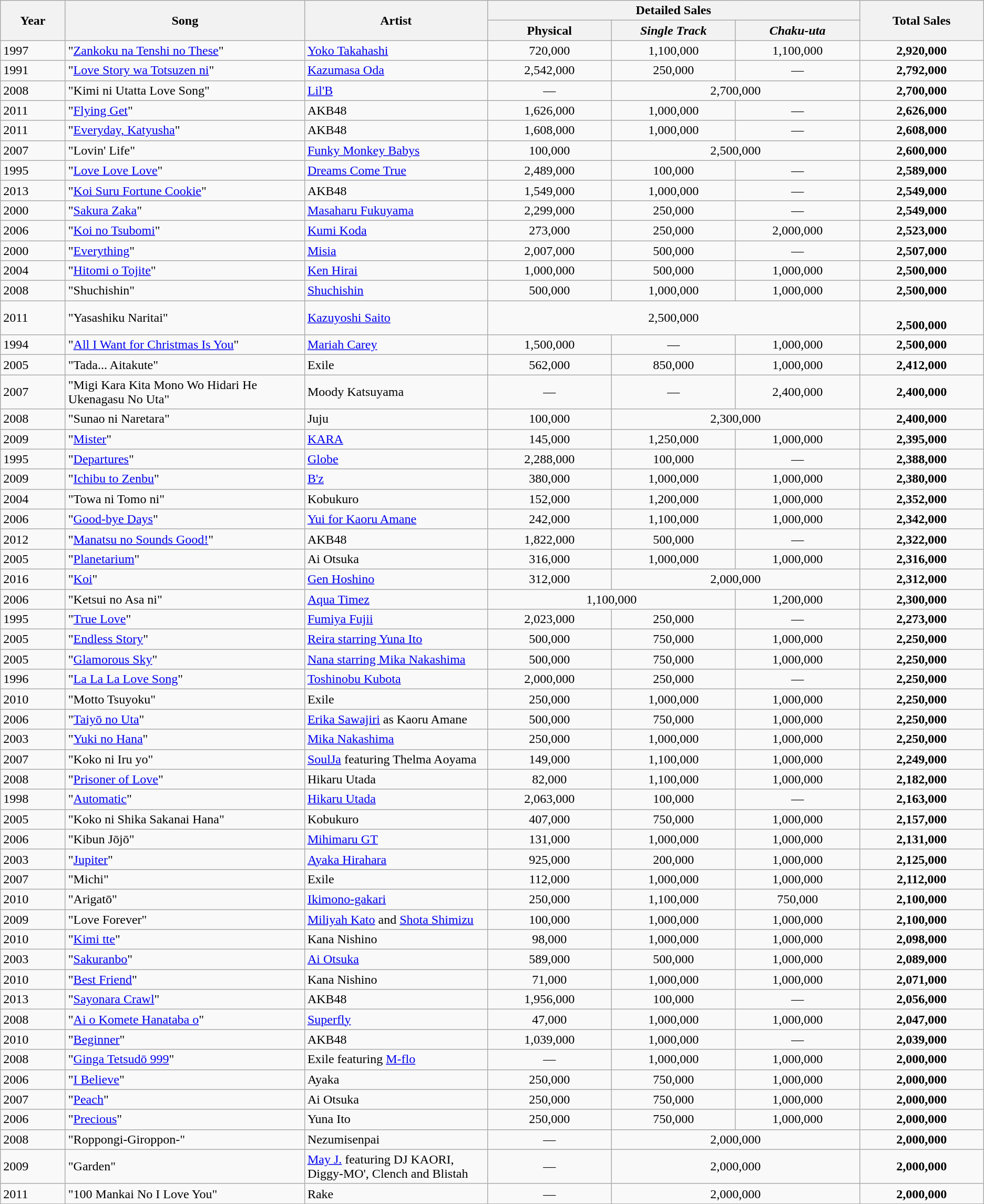<table class="wikitable">
<tr>
<th style="width: 5em;" rowspan="2">Year</th>
<th style="width: 20em;" rowspan="2">Song</th>
<th style="width: 15em;" rowspan="2">Artist</th>
<th style="width: 30em;" colspan="3">Detailed Sales</th>
<th style="width: 10em;" rowspan="2">Total Sales</th>
</tr>
<tr>
<th style="width: 10em;">Physical</th>
<th style="width: 10em;"><em>Single Track</em></th>
<th style="width: 10em;"><em>Chaku-uta</em></th>
</tr>
<tr>
<td>1997</td>
<td>"<a href='#'>Zankoku na Tenshi no These</a>"</td>
<td><a href='#'>Yoko Takahashi</a></td>
<td style="text-align: center;">720,000</td>
<td style="text-align: center;">1,100,000</td>
<td style="text-align: center;">1,100,000</td>
<td style="text-align: center;"><strong>2,920,000</strong></td>
</tr>
<tr>
<td>1991</td>
<td>"<a href='#'>Love Story wa Totsuzen ni</a>"</td>
<td><a href='#'>Kazumasa Oda</a></td>
<td style="text-align: center;">2,542,000</td>
<td style="text-align: center;">250,000</td>
<td style="text-align: center;">—</td>
<td style="text-align: center;"><strong>2,792,000</strong></td>
</tr>
<tr>
<td>2008</td>
<td>"Kimi ni Utatta Love Song"</td>
<td><a href='#'>Lil'B</a></td>
<td style="text-align: center;">—</td>
<td style="text-align: center;" colspan="2">2,700,000</td>
<td style="text-align: center;"><strong>2,700,000</strong></td>
</tr>
<tr>
<td>2011</td>
<td>"<a href='#'>Flying Get</a>"</td>
<td>AKB48</td>
<td style="text-align: center;">1,626,000</td>
<td style="text-align: center;">1,000,000</td>
<td style="text-align: center;">—</td>
<td style="text-align: center;"><strong>2,626,000</strong></td>
</tr>
<tr>
<td>2011</td>
<td>"<a href='#'>Everyday, Katyusha</a>"</td>
<td>AKB48</td>
<td style="text-align: center;">1,608,000</td>
<td style="text-align: center;">1,000,000</td>
<td style="text-align: center;">—</td>
<td style="text-align: center;"><strong>2,608,000</strong></td>
</tr>
<tr>
<td>2007</td>
<td>"Lovin' Life"</td>
<td><a href='#'>Funky Monkey Babys</a></td>
<td style="text-align: center;">100,000</td>
<td style="text-align: center;" colspan="2">2,500,000</td>
<td style="text-align: center;"><strong>2,600,000</strong></td>
</tr>
<tr>
<td>1995</td>
<td>"<a href='#'>Love Love Love</a>"</td>
<td><a href='#'>Dreams Come True</a></td>
<td style="text-align: center;">2,489,000</td>
<td style="text-align: center;">100,000</td>
<td style="text-align: center;">—</td>
<td style="text-align: center;"><strong>2,589,000</strong></td>
</tr>
<tr>
<td>2013</td>
<td>"<a href='#'>Koi Suru Fortune Cookie</a>"</td>
<td>AKB48</td>
<td style="text-align: center;">1,549,000</td>
<td style="text-align: center;">1,000,000</td>
<td style="text-align: center;">—</td>
<td style="text-align: center;"><strong>2,549,000</strong></td>
</tr>
<tr>
<td>2000</td>
<td>"<a href='#'>Sakura Zaka</a>"</td>
<td><a href='#'>Masaharu Fukuyama</a></td>
<td style="text-align: center;">2,299,000</td>
<td style="text-align: center;">250,000</td>
<td style="text-align: center;">—</td>
<td style="text-align: center;"><strong>2,549,000</strong></td>
</tr>
<tr>
<td>2006</td>
<td>"<a href='#'>Koi no Tsubomi</a>"</td>
<td><a href='#'>Kumi Koda</a></td>
<td style="text-align: center;">273,000</td>
<td style="text-align: center;">250,000</td>
<td style="text-align: center;">2,000,000</td>
<td style="text-align: center;"><strong>2,523,000</strong></td>
</tr>
<tr>
<td>2000</td>
<td>"<a href='#'>Everything</a>"</td>
<td><a href='#'>Misia</a></td>
<td style="text-align: center;">2,007,000</td>
<td style="text-align: center;">500,000</td>
<td style="text-align: center;">—</td>
<td style="text-align: center;"><strong>2,507,000</strong></td>
</tr>
<tr>
<td>2004</td>
<td>"<a href='#'>Hitomi o Tojite</a>"</td>
<td><a href='#'>Ken Hirai</a></td>
<td style="text-align: center;">1,000,000</td>
<td style="text-align: center;">500,000</td>
<td style="text-align: center;">1,000,000</td>
<td style="text-align: center;"><strong>2,500,000</strong></td>
</tr>
<tr>
<td>2008</td>
<td>"Shuchishin"</td>
<td><a href='#'>Shuchishin</a></td>
<td style="text-align: center;">500,000</td>
<td style="text-align: center;">1,000,000</td>
<td style="text-align: center;">1,000,000</td>
<td style="text-align: center;"><strong>2,500,000</strong></td>
</tr>
<tr>
<td>2011</td>
<td>"Yasashiku Naritai"</td>
<td><a href='#'>Kazuyoshi Saito</a></td>
<td style="text-align: center;" colspan="3">2,500,000</td>
<td style="text-align: center;"><br><strong>2,500,000</strong></td>
</tr>
<tr>
<td>1994</td>
<td>"<a href='#'>All I Want for Christmas Is You</a>"</td>
<td><a href='#'>Mariah Carey</a></td>
<td style="text-align: center;">1,500,000</td>
<td style="text-align: center;">—</td>
<td style="text-align: center;">1,000,000</td>
<td style="text-align: center;"><strong>2,500,000</strong></td>
</tr>
<tr>
<td>2005</td>
<td>"Tada... Aitakute"</td>
<td>Exile</td>
<td style="text-align: center;">562,000</td>
<td style="text-align: center;">850,000</td>
<td style="text-align: center;">1,000,000</td>
<td style="text-align: center;"><strong>2,412,000</strong></td>
</tr>
<tr>
<td>2007</td>
<td>"Migi Kara Kita Mono Wo Hidari He Ukenagasu No Uta"</td>
<td>Moody Katsuyama</td>
<td style="text-align: center;">—</td>
<td style="text-align: center;">—</td>
<td style="text-align: center;">2,400,000</td>
<td style="text-align: center;"><strong>2,400,000</strong></td>
</tr>
<tr>
<td>2008</td>
<td>"Sunao ni Naretara"</td>
<td>Juju</td>
<td style="text-align: center;">100,000</td>
<td style="text-align: center;" colspan="2">2,300,000</td>
<td style="text-align: center;"><strong>2,400,000</strong></td>
</tr>
<tr>
<td>2009</td>
<td>"<a href='#'>Mister</a>"</td>
<td><a href='#'>KARA</a></td>
<td style="text-align: center;">145,000</td>
<td style="text-align: center;">1,250,000</td>
<td style="text-align: center;">1,000,000</td>
<td style="text-align: center;"><strong>2,395,000</strong></td>
</tr>
<tr>
<td>1995</td>
<td>"<a href='#'>Departures</a>"</td>
<td><a href='#'>Globe</a></td>
<td style="text-align: center;">2,288,000</td>
<td style="text-align: center;">100,000</td>
<td style="text-align: center;">—</td>
<td style="text-align: center;"><strong>2,388,000</strong></td>
</tr>
<tr>
<td>2009</td>
<td>"<a href='#'>Ichibu to Zenbu</a>"</td>
<td><a href='#'>B'z</a></td>
<td style="text-align: center;">380,000</td>
<td style="text-align: center;">1,000,000</td>
<td style="text-align: center;">1,000,000</td>
<td style="text-align: center;"><strong>2,380,000</strong></td>
</tr>
<tr>
<td>2004</td>
<td>"Towa ni Tomo ni"</td>
<td>Kobukuro</td>
<td style="text-align: center;">152,000</td>
<td style="text-align: center;">1,200,000</td>
<td style="text-align: center;">1,000,000</td>
<td style="text-align: center;"><strong>2,352,000</strong></td>
</tr>
<tr>
<td>2006</td>
<td>"<a href='#'>Good-bye Days</a>"</td>
<td><a href='#'>Yui for Kaoru Amane</a></td>
<td style="text-align: center;">242,000</td>
<td style="text-align: center;">1,100,000</td>
<td style="text-align: center;">1,000,000</td>
<td style="text-align: center;"><strong>2,342,000</strong></td>
</tr>
<tr>
<td>2012</td>
<td>"<a href='#'>Manatsu no Sounds Good!</a>"</td>
<td>AKB48</td>
<td style="text-align: center;">1,822,000</td>
<td style="text-align: center;">500,000</td>
<td style="text-align: center;">—</td>
<td style="text-align: center;"><strong>2,322,000</strong></td>
</tr>
<tr>
<td>2005</td>
<td>"<a href='#'>Planetarium</a>"</td>
<td>Ai Otsuka</td>
<td style="text-align: center;">316,000</td>
<td style="text-align: center;">1,000,000</td>
<td style="text-align: center;">1,000,000</td>
<td style="text-align: center;"><strong>2,316,000</strong></td>
</tr>
<tr>
<td>2016</td>
<td>"<a href='#'>Koi</a>"</td>
<td><a href='#'>Gen Hoshino</a></td>
<td style="text-align: center;">312,000</td>
<td style="text-align: center;" colspan="2">2,000,000</td>
<td style="text-align: center;"><strong>2,312,000</strong></td>
</tr>
<tr>
<td>2006</td>
<td>"Ketsui no Asa ni"</td>
<td><a href='#'>Aqua Timez</a></td>
<td style="text-align: center;" colspan="2">1,100,000</td>
<td style="text-align: center;">1,200,000</td>
<td style="text-align: center;"><strong>2,300,000</strong></td>
</tr>
<tr>
<td>1995</td>
<td>"<a href='#'>True Love</a>"</td>
<td><a href='#'>Fumiya Fujii</a></td>
<td style="text-align: center;">2,023,000</td>
<td style="text-align: center;">250,000</td>
<td style="text-align: center;">—</td>
<td style="text-align: center;"><strong>2,273,000</strong></td>
</tr>
<tr>
<td>2005</td>
<td>"<a href='#'>Endless Story</a>"</td>
<td><a href='#'>Reira starring Yuna Ito</a></td>
<td style="text-align: center;">500,000</td>
<td style="text-align: center;">750,000</td>
<td style="text-align: center;">1,000,000</td>
<td style="text-align: center;"><strong>2,250,000</strong></td>
</tr>
<tr>
<td>2005</td>
<td>"<a href='#'>Glamorous Sky</a>"</td>
<td><a href='#'>Nana starring Mika Nakashima</a></td>
<td style="text-align: center;">500,000</td>
<td style="text-align: center;">750,000</td>
<td style="text-align: center;">1,000,000</td>
<td style="text-align: center;"><strong>2,250,000</strong></td>
</tr>
<tr>
<td>1996</td>
<td>"<a href='#'>La La La Love Song</a>"</td>
<td><a href='#'>Toshinobu Kubota</a></td>
<td style="text-align: center;">2,000,000</td>
<td style="text-align: center;">250,000</td>
<td style="text-align: center;">—</td>
<td style="text-align: center;"><strong>2,250,000</strong></td>
</tr>
<tr>
<td>2010</td>
<td>"Motto Tsuyoku"</td>
<td>Exile</td>
<td style="text-align: center;">250,000</td>
<td style="text-align: center;">1,000,000</td>
<td style="text-align: center;">1,000,000</td>
<td style="text-align: center;"><strong>2,250,000</strong></td>
</tr>
<tr>
<td>2006</td>
<td>"<a href='#'>Taiyō no Uta</a>"</td>
<td><a href='#'>Erika Sawajiri</a> as Kaoru Amane</td>
<td style="text-align: center;">500,000</td>
<td style="text-align: center;">750,000</td>
<td style="text-align: center;">1,000,000</td>
<td style="text-align: center;"><strong>2,250,000</strong></td>
</tr>
<tr>
<td>2003</td>
<td>"<a href='#'>Yuki no Hana</a>"</td>
<td><a href='#'>Mika Nakashima</a></td>
<td style="text-align: center;">250,000</td>
<td style="text-align: center;">1,000,000</td>
<td style="text-align: center;">1,000,000</td>
<td style="text-align: center;"><strong>2,250,000</strong></td>
</tr>
<tr>
<td>2007</td>
<td>"Koko ni Iru yo"</td>
<td><a href='#'>SoulJa</a> featuring Thelma Aoyama</td>
<td style="text-align: center;">149,000</td>
<td style="text-align: center;">1,100,000</td>
<td style="text-align: center;">1,000,000</td>
<td style="text-align: center;"><strong>2,249,000</strong></td>
</tr>
<tr>
<td>2008</td>
<td>"<a href='#'>Prisoner of Love</a>"</td>
<td>Hikaru Utada</td>
<td style="text-align: center;">82,000</td>
<td style="text-align: center;">1,100,000</td>
<td style="text-align: center;">1,000,000</td>
<td style="text-align: center;"><strong>2,182,000</strong></td>
</tr>
<tr>
<td>1998</td>
<td>"<a href='#'>Automatic</a>"</td>
<td><a href='#'>Hikaru Utada</a></td>
<td style="text-align: center;">2,063,000</td>
<td style="text-align: center;">100,000</td>
<td style="text-align: center;">—</td>
<td style="text-align: center;"><strong>2,163,000</strong></td>
</tr>
<tr>
<td>2005</td>
<td>"Koko ni Shika Sakanai Hana"</td>
<td>Kobukuro</td>
<td style="text-align: center;">407,000</td>
<td style="text-align: center;">750,000</td>
<td style="text-align: center;">1,000,000</td>
<td style="text-align: center;"><strong>2,157,000</strong></td>
</tr>
<tr>
<td>2006</td>
<td>"Kibun Jōjō"</td>
<td><a href='#'>Mihimaru GT</a></td>
<td style="text-align: center;">131,000</td>
<td style="text-align: center;">1,000,000</td>
<td style="text-align: center;">1,000,000</td>
<td style="text-align: center;"><strong>2,131,000</strong></td>
</tr>
<tr>
<td>2003</td>
<td>"<a href='#'>Jupiter</a>"</td>
<td><a href='#'>Ayaka Hirahara</a></td>
<td style="text-align: center;">925,000</td>
<td style="text-align: center;">200,000</td>
<td style="text-align: center;">1,000,000</td>
<td style="text-align: center;"><strong>2,125,000</strong></td>
</tr>
<tr>
<td>2007</td>
<td>"Michi"</td>
<td>Exile</td>
<td style="text-align: center;">112,000</td>
<td style="text-align: center;">1,000,000</td>
<td style="text-align: center;">1,000,000</td>
<td style="text-align: center;"><strong>2,112,000</strong></td>
</tr>
<tr>
<td>2010</td>
<td>"Arigatō"</td>
<td><a href='#'>Ikimono-gakari</a></td>
<td style="text-align: center;">250,000</td>
<td style="text-align: center;">1,100,000</td>
<td style="text-align: center;">750,000</td>
<td style="text-align: center;"><strong>2,100,000</strong></td>
</tr>
<tr>
<td>2009</td>
<td>"Love Forever"</td>
<td><a href='#'>Miliyah Kato</a> and <a href='#'>Shota Shimizu</a></td>
<td style="text-align: center;">100,000</td>
<td style="text-align: center;">1,000,000</td>
<td style="text-align: center;">1,000,000</td>
<td style="text-align: center;"><strong>2,100,000</strong></td>
</tr>
<tr>
<td>2010</td>
<td>"<a href='#'>Kimi tte</a>"</td>
<td>Kana Nishino</td>
<td style="text-align: center;">98,000</td>
<td style="text-align: center;">1,000,000</td>
<td style="text-align: center;">1,000,000</td>
<td style="text-align: center;"><strong>2,098,000</strong></td>
</tr>
<tr>
<td>2003</td>
<td>"<a href='#'>Sakuranbo</a>"</td>
<td><a href='#'>Ai Otsuka</a></td>
<td style="text-align: center;">589,000</td>
<td style="text-align: center;">500,000</td>
<td style="text-align: center;">1,000,000</td>
<td style="text-align: center;"><strong>2,089,000</strong></td>
</tr>
<tr>
<td>2010</td>
<td>"<a href='#'>Best Friend</a>"</td>
<td>Kana Nishino</td>
<td style="text-align: center;">71,000</td>
<td style="text-align: center;">1,000,000</td>
<td style="text-align: center;">1,000,000</td>
<td style="text-align: center;"><strong>2,071,000</strong></td>
</tr>
<tr>
<td>2013</td>
<td>"<a href='#'>Sayonara Crawl</a>"</td>
<td>AKB48</td>
<td style="text-align: center;">1,956,000</td>
<td style="text-align: center;">100,000</td>
<td style="text-align: center;">—</td>
<td style="text-align: center;"><strong>2,056,000</strong></td>
</tr>
<tr>
<td>2008</td>
<td>"<a href='#'>Ai o Komete Hanataba o</a>"</td>
<td><a href='#'>Superfly</a></td>
<td style="text-align: center;">47,000</td>
<td style="text-align: center;">1,000,000</td>
<td style="text-align: center;">1,000,000</td>
<td style="text-align: center;"><strong>2,047,000</strong></td>
</tr>
<tr>
<td>2010</td>
<td>"<a href='#'>Beginner</a>"</td>
<td>AKB48</td>
<td style="text-align: center;">1,039,000</td>
<td style="text-align: center;">1,000,000</td>
<td style="text-align: center;">—</td>
<td style="text-align: center;"><strong>2,039,000</strong></td>
</tr>
<tr>
<td>2008</td>
<td>"<a href='#'>Ginga Tetsudō 999</a>"</td>
<td>Exile featuring <a href='#'>M-flo</a></td>
<td style="text-align: center;">—</td>
<td style="text-align: center;">1,000,000</td>
<td style="text-align: center;">1,000,000</td>
<td style="text-align: center;"><strong>2,000,000</strong></td>
</tr>
<tr>
<td>2006</td>
<td>"<a href='#'>I Believe</a>"</td>
<td>Ayaka</td>
<td style="text-align: center;">250,000</td>
<td style="text-align: center;">750,000</td>
<td style="text-align: center;">1,000,000</td>
<td style="text-align: center;"><strong>2,000,000</strong></td>
</tr>
<tr>
<td>2007</td>
<td>"<a href='#'>Peach</a>"</td>
<td>Ai Otsuka</td>
<td style="text-align: center;">250,000</td>
<td style="text-align: center;">750,000</td>
<td style="text-align: center;">1,000,000</td>
<td style="text-align: center;"><strong>2,000,000</strong></td>
</tr>
<tr>
<td>2006</td>
<td>"<a href='#'>Precious</a>"</td>
<td>Yuna Ito</td>
<td style="text-align: center;">250,000</td>
<td style="text-align: center;">750,000</td>
<td style="text-align: center;">1,000,000</td>
<td style="text-align: center;"><strong>2,000,000</strong></td>
</tr>
<tr>
<td>2008</td>
<td>"Roppongi-Giroppon-"</td>
<td>Nezumisenpai</td>
<td style="text-align: center;">—</td>
<td style="text-align: center;" colspan="2">2,000,000</td>
<td style="text-align: center;"><strong>2,000,000</strong></td>
</tr>
<tr>
<td>2009</td>
<td>"Garden"</td>
<td><a href='#'>May J.</a> featuring DJ KAORI, Diggy-MO', Clench and Blistah</td>
<td style="text-align: center;">—</td>
<td style="text-align: center;" colspan="2">2,000,000</td>
<td style="text-align: center;"><strong>2,000,000</strong></td>
</tr>
<tr>
<td>2011</td>
<td>"100 Mankai No I Love You"</td>
<td>Rake</td>
<td style="text-align: center;">—</td>
<td style="text-align: center;" colspan="2">2,000,000</td>
<td style="text-align: center;"><strong>2,000,000</strong></td>
</tr>
</table>
